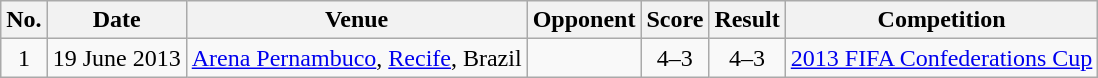<table class="wikitable sortable">
<tr>
<th>No.</th>
<th>Date</th>
<th>Venue</th>
<th>Opponent</th>
<th>Score</th>
<th>Result</th>
<th>Competition</th>
</tr>
<tr>
<td align="center">1</td>
<td>19 June 2013</td>
<td><a href='#'>Arena Pernambuco</a>, <a href='#'>Recife</a>, Brazil</td>
<td></td>
<td align="center">4–3</td>
<td align="center">4–3</td>
<td><a href='#'>2013 FIFA Confederations Cup</a></td>
</tr>
</table>
